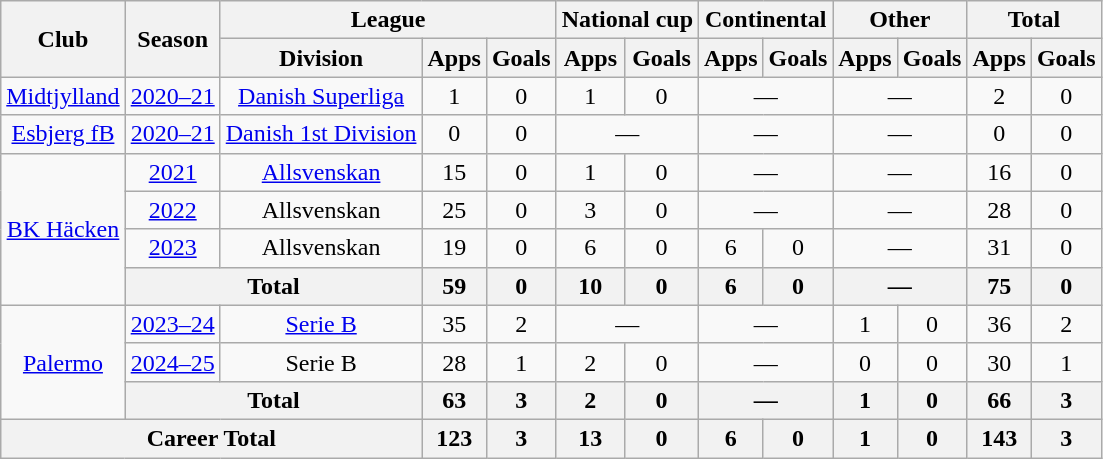<table class="wikitable" style="text-align:center">
<tr>
<th rowspan="2">Club</th>
<th rowspan="2">Season</th>
<th colspan="3">League</th>
<th colspan="2">National cup</th>
<th colspan="2">Continental</th>
<th colspan="2">Other</th>
<th colspan="2">Total</th>
</tr>
<tr>
<th>Division</th>
<th>Apps</th>
<th>Goals</th>
<th>Apps</th>
<th>Goals</th>
<th>Apps</th>
<th>Goals</th>
<th>Apps</th>
<th>Goals</th>
<th>Apps</th>
<th>Goals</th>
</tr>
<tr>
<td><a href='#'>Midtjylland</a></td>
<td><a href='#'>2020–21</a></td>
<td><a href='#'>Danish Superliga</a></td>
<td>1</td>
<td>0</td>
<td>1</td>
<td>0</td>
<td colspan="2">—</td>
<td colspan="2">—</td>
<td>2</td>
<td>0</td>
</tr>
<tr>
<td><a href='#'>Esbjerg fB</a></td>
<td><a href='#'>2020–21</a></td>
<td><a href='#'>Danish 1st Division</a></td>
<td>0</td>
<td>0</td>
<td colspan="2">—</td>
<td colspan="2">—</td>
<td colspan="2">—</td>
<td>0</td>
<td>0</td>
</tr>
<tr>
<td rowspan="4"><a href='#'>BK Häcken</a></td>
<td><a href='#'>2021</a></td>
<td><a href='#'>Allsvenskan</a></td>
<td>15</td>
<td>0</td>
<td>1</td>
<td>0</td>
<td colspan="2">—</td>
<td colspan="2">—</td>
<td>16</td>
<td>0</td>
</tr>
<tr>
<td><a href='#'>2022</a></td>
<td>Allsvenskan</td>
<td>25</td>
<td>0</td>
<td>3</td>
<td>0</td>
<td colspan="2">—</td>
<td colspan="2">—</td>
<td>28</td>
<td>0</td>
</tr>
<tr>
<td><a href='#'>2023</a></td>
<td>Allsvenskan</td>
<td>19</td>
<td>0</td>
<td>6</td>
<td>0</td>
<td>6</td>
<td>0</td>
<td colspan="2">—</td>
<td>31</td>
<td>0</td>
</tr>
<tr>
<th colspan="2">Total</th>
<th>59</th>
<th>0</th>
<th>10</th>
<th>0</th>
<th>6</th>
<th>0</th>
<th colspan="2">—</th>
<th>75</th>
<th>0</th>
</tr>
<tr>
<td rowspan="3"><a href='#'>Palermo</a></td>
<td><a href='#'>2023–24</a></td>
<td><a href='#'>Serie B</a></td>
<td>35</td>
<td>2</td>
<td colspan="2">—</td>
<td colspan="2">—</td>
<td>1</td>
<td>0</td>
<td>36</td>
<td>2</td>
</tr>
<tr>
<td><a href='#'>2024–25</a></td>
<td>Serie B</td>
<td>28</td>
<td>1</td>
<td>2</td>
<td>0</td>
<td colspan="2">—</td>
<td>0</td>
<td>0</td>
<td>30</td>
<td>1</td>
</tr>
<tr>
<th colspan="2">Total</th>
<th>63</th>
<th>3</th>
<th>2</th>
<th>0</th>
<th colspan="2">—</th>
<th>1</th>
<th>0</th>
<th>66</th>
<th>3</th>
</tr>
<tr>
<th colspan="3">Career Total</th>
<th>123</th>
<th>3</th>
<th>13</th>
<th>0</th>
<th>6</th>
<th>0</th>
<th>1</th>
<th>0</th>
<th>143</th>
<th>3</th>
</tr>
</table>
